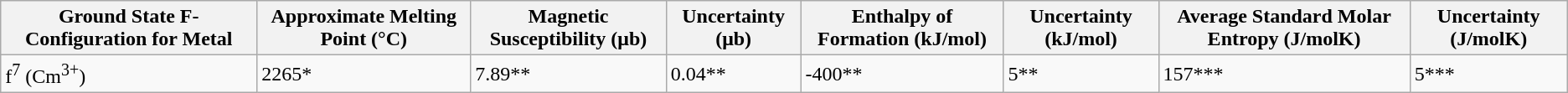<table class="wikitable">
<tr>
<th>Ground State F-Configuration for Metal</th>
<th>Approximate Melting Point (°C)</th>
<th><strong>Magnetic Susceptibility</strong> (μb)</th>
<th>Uncertainty (μb)</th>
<th><strong>Enthalpy of Formation</strong> (kJ/mol)</th>
<th>Uncertainty (kJ/mol)</th>
<th><strong>Average Standard Molar Entropy</strong> (J/molK)</th>
<th>Uncertainty (J/molK)</th>
</tr>
<tr>
<td>f<sup>7</sup> (Cm<sup>3+</sup>)</td>
<td>2265*</td>
<td>7.89**</td>
<td>0.04**</td>
<td>-400**</td>
<td>5**</td>
<td>157***</td>
<td>5***</td>
</tr>
</table>
